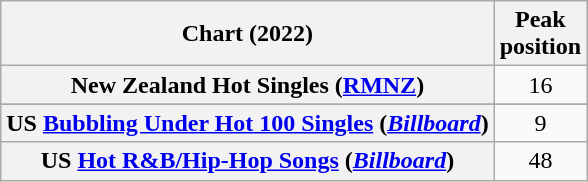<table class="wikitable sortable plainrowheaders" style="text-align:center">
<tr>
<th scope="col">Chart (2022)</th>
<th scope="col">Peak<br>position</th>
</tr>
<tr>
<th scope="row">New Zealand Hot Singles (<a href='#'>RMNZ</a>)</th>
<td>16</td>
</tr>
<tr>
</tr>
<tr>
<th scope="row">US <a href='#'>Bubbling Under Hot 100 Singles</a> (<em><a href='#'>Billboard</a></em>)</th>
<td>9</td>
</tr>
<tr>
<th scope="row">US <a href='#'>Hot R&B/Hip-Hop Songs</a> (<em><a href='#'>Billboard</a></em>)</th>
<td>48</td>
</tr>
</table>
